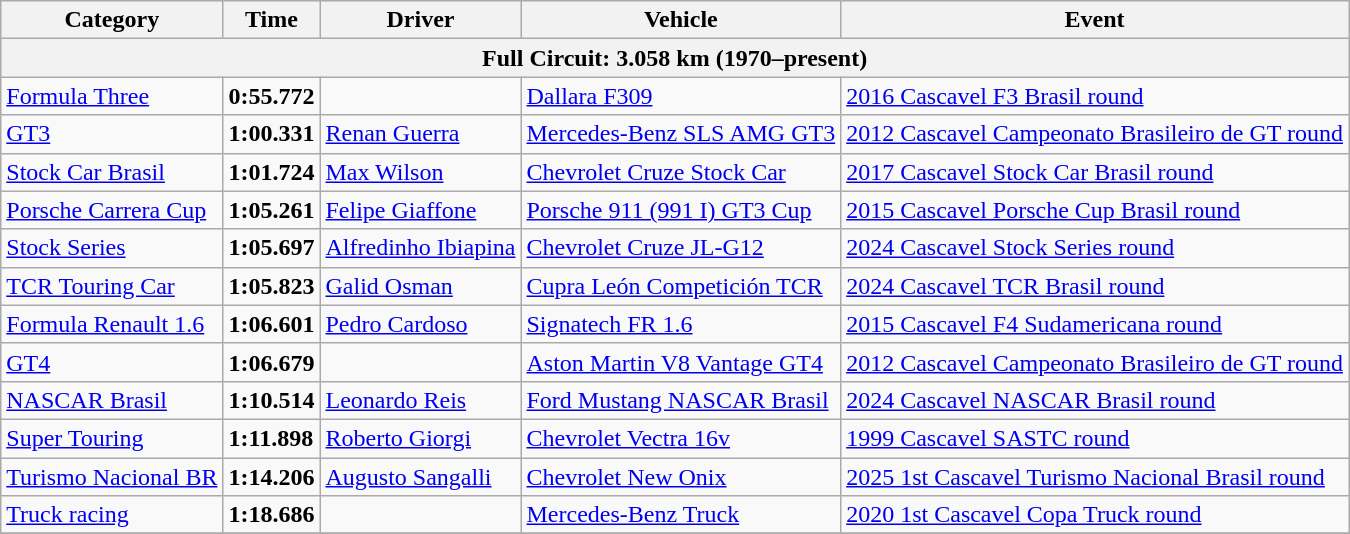<table class="wikitable">
<tr>
<th>Category</th>
<th>Time</th>
<th>Driver</th>
<th>Vehicle</th>
<th>Event</th>
</tr>
<tr>
<th colspan=5>Full Circuit: 3.058 km (1970–present)</th>
</tr>
<tr>
<td><a href='#'>Formula Three</a></td>
<td><strong>0:55.772</strong></td>
<td></td>
<td><a href='#'>Dallara F309</a></td>
<td><a href='#'>2016 Cascavel F3 Brasil round</a></td>
</tr>
<tr>
<td><a href='#'>GT3</a></td>
<td><strong>1:00.331</strong></td>
<td><a href='#'>Renan Guerra</a></td>
<td><a href='#'>Mercedes-Benz SLS AMG GT3</a></td>
<td><a href='#'>2012 Cascavel Campeonato Brasileiro de GT round</a></td>
</tr>
<tr>
<td><a href='#'>Stock Car Brasil</a></td>
<td><strong>1:01.724</strong></td>
<td><a href='#'>Max Wilson</a></td>
<td><a href='#'>Chevrolet Cruze Stock Car</a></td>
<td><a href='#'>2017 Cascavel Stock Car Brasil round</a></td>
</tr>
<tr>
<td><a href='#'>Porsche Carrera Cup</a></td>
<td><strong>1:05.261</strong></td>
<td><a href='#'>Felipe Giaffone</a></td>
<td><a href='#'>Porsche 911 (991 I) GT3 Cup</a></td>
<td><a href='#'>2015 Cascavel Porsche Cup Brasil round</a></td>
</tr>
<tr>
<td><a href='#'>Stock Series</a></td>
<td><strong>1:05.697</strong></td>
<td><a href='#'>Alfredinho Ibiapina</a></td>
<td><a href='#'>Chevrolet Cruze JL-G12</a></td>
<td><a href='#'>2024 Cascavel Stock Series round</a></td>
</tr>
<tr>
<td><a href='#'>TCR Touring Car</a></td>
<td><strong>1:05.823</strong></td>
<td><a href='#'>Galid Osman</a></td>
<td><a href='#'>Cupra León Competición TCR</a></td>
<td><a href='#'>2024 Cascavel TCR Brasil round</a></td>
</tr>
<tr>
<td><a href='#'>Formula Renault 1.6</a></td>
<td><strong>1:06.601</strong></td>
<td><a href='#'>Pedro Cardoso</a></td>
<td><a href='#'>Signatech FR 1.6</a></td>
<td><a href='#'>2015 Cascavel F4 Sudamericana round</a></td>
</tr>
<tr>
<td><a href='#'>GT4</a></td>
<td><strong>1:06.679</strong></td>
<td></td>
<td><a href='#'>Aston Martin V8 Vantage GT4</a></td>
<td><a href='#'>2012 Cascavel Campeonato Brasileiro de GT round</a></td>
</tr>
<tr>
<td><a href='#'>NASCAR Brasil</a></td>
<td><strong>1:10.514</strong></td>
<td><a href='#'>Leonardo Reis</a></td>
<td><a href='#'>Ford Mustang NASCAR Brasil</a></td>
<td><a href='#'>2024 Cascavel NASCAR Brasil round</a></td>
</tr>
<tr>
<td><a href='#'>Super Touring</a></td>
<td><strong>1:11.898</strong></td>
<td><a href='#'>Roberto Giorgi</a></td>
<td><a href='#'>Chevrolet Vectra 16v</a></td>
<td><a href='#'>1999 Cascavel SASTC round</a></td>
</tr>
<tr>
<td><a href='#'>Turismo Nacional BR</a></td>
<td><strong>1:14.206</strong></td>
<td><a href='#'>Augusto Sangalli</a></td>
<td><a href='#'>Chevrolet New Onix</a></td>
<td><a href='#'>2025 1st Cascavel Turismo Nacional Brasil round</a></td>
</tr>
<tr>
<td><a href='#'>Truck racing</a></td>
<td><strong>1:18.686</strong></td>
<td></td>
<td><a href='#'>Mercedes-Benz Truck</a></td>
<td><a href='#'>2020 1st Cascavel Copa Truck round</a></td>
</tr>
<tr>
</tr>
</table>
